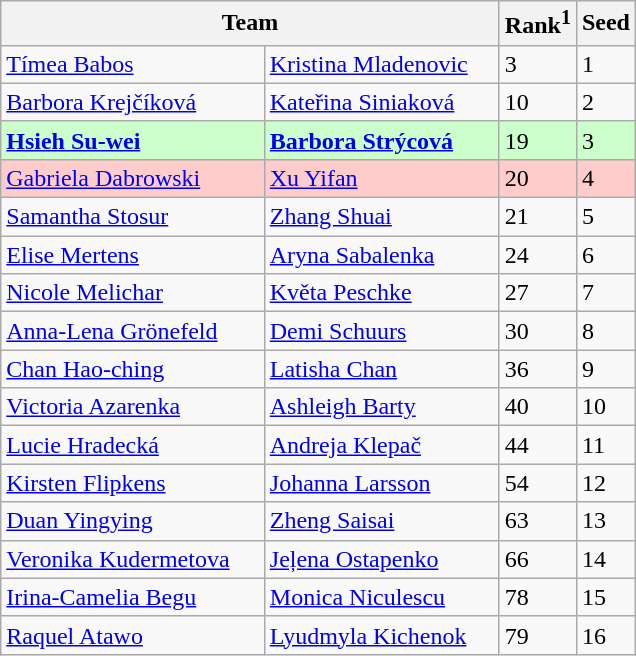<table class="wikitable">
<tr>
<th style="width:325px;" colspan="2">Team</th>
<th>Rank<sup>1</sup></th>
<th>Seed</th>
</tr>
<tr>
<td> <a href='#'>Tímea Babos</a></td>
<td> <a href='#'>Kristina Mladenovic</a></td>
<td>3</td>
<td>1</td>
</tr>
<tr>
<td> <a href='#'>Barbora Krejčíková</a></td>
<td> <a href='#'>Kateřina Siniaková</a></td>
<td>10</td>
<td>2</td>
</tr>
<tr style="background:#cfc;">
<td> <strong><a href='#'>Hsieh Su-wei</a></strong></td>
<td> <strong><a href='#'>Barbora Strýcová</a></strong></td>
<td>19</td>
<td>3</td>
</tr>
<tr style="background:#fcc;">
<td> <a href='#'>Gabriela Dabrowski</a></td>
<td> <a href='#'>Xu Yifan</a></td>
<td>20</td>
<td>4</td>
</tr>
<tr>
<td> <a href='#'>Samantha Stosur</a></td>
<td> <a href='#'>Zhang Shuai</a></td>
<td>21</td>
<td>5</td>
</tr>
<tr>
<td> <a href='#'>Elise Mertens</a></td>
<td> <a href='#'>Aryna Sabalenka</a></td>
<td>24</td>
<td>6</td>
</tr>
<tr>
<td> <a href='#'>Nicole Melichar</a></td>
<td> <a href='#'>Květa Peschke</a></td>
<td>27</td>
<td>7</td>
</tr>
<tr>
<td> <a href='#'>Anna-Lena Grönefeld</a></td>
<td> <a href='#'>Demi Schuurs</a></td>
<td>30</td>
<td>8</td>
</tr>
<tr>
<td> <a href='#'>Chan Hao-ching</a></td>
<td> <a href='#'>Latisha Chan</a></td>
<td>36</td>
<td>9</td>
</tr>
<tr>
<td> <a href='#'>Victoria Azarenka</a></td>
<td> <a href='#'>Ashleigh Barty</a></td>
<td>40</td>
<td>10</td>
</tr>
<tr>
<td> <a href='#'>Lucie Hradecká</a></td>
<td> <a href='#'>Andreja Klepač</a></td>
<td>44</td>
<td>11</td>
</tr>
<tr>
<td> <a href='#'>Kirsten Flipkens</a></td>
<td> <a href='#'>Johanna Larsson</a></td>
<td>54</td>
<td>12</td>
</tr>
<tr>
<td> <a href='#'>Duan Yingying</a></td>
<td> <a href='#'>Zheng Saisai</a></td>
<td>63</td>
<td>13</td>
</tr>
<tr>
<td> <a href='#'>Veronika Kudermetova</a></td>
<td> <a href='#'>Jeļena Ostapenko</a></td>
<td>66</td>
<td>14</td>
</tr>
<tr>
<td> <a href='#'>Irina-Camelia Begu</a></td>
<td> <a href='#'>Monica Niculescu</a></td>
<td>78</td>
<td>15</td>
</tr>
<tr>
<td> <a href='#'>Raquel Atawo</a></td>
<td> <a href='#'>Lyudmyla Kichenok</a></td>
<td>79</td>
<td>16</td>
</tr>
</table>
